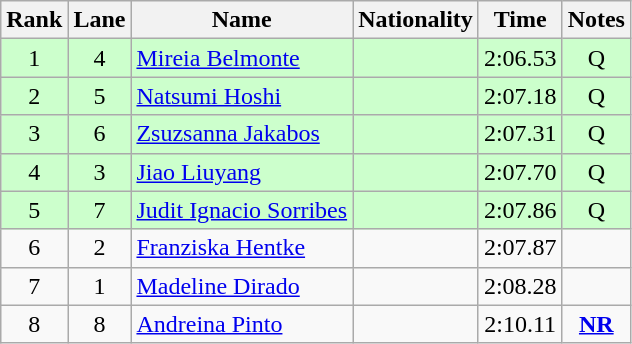<table class="wikitable sortable" style="text-align:center">
<tr>
<th>Rank</th>
<th>Lane</th>
<th>Name</th>
<th>Nationality</th>
<th>Time</th>
<th>Notes</th>
</tr>
<tr bgcolor=ccffcc>
<td>1</td>
<td>4</td>
<td align=left><a href='#'>Mireia Belmonte</a></td>
<td align=left></td>
<td>2:06.53</td>
<td>Q</td>
</tr>
<tr bgcolor=ccffcc>
<td>2</td>
<td>5</td>
<td align=left><a href='#'>Natsumi Hoshi</a></td>
<td align=left></td>
<td>2:07.18</td>
<td>Q</td>
</tr>
<tr bgcolor=ccffcc>
<td>3</td>
<td>6</td>
<td align=left><a href='#'>Zsuzsanna Jakabos</a></td>
<td align=left></td>
<td>2:07.31</td>
<td>Q</td>
</tr>
<tr bgcolor=ccffcc>
<td>4</td>
<td>3</td>
<td align=left><a href='#'>Jiao Liuyang</a></td>
<td align=left></td>
<td>2:07.70</td>
<td>Q</td>
</tr>
<tr bgcolor=ccffcc>
<td>5</td>
<td>7</td>
<td align=left><a href='#'>Judit Ignacio Sorribes</a></td>
<td align=left></td>
<td>2:07.86</td>
<td>Q</td>
</tr>
<tr>
<td>6</td>
<td>2</td>
<td align=left><a href='#'>Franziska Hentke</a></td>
<td align=left></td>
<td>2:07.87</td>
<td></td>
</tr>
<tr>
<td>7</td>
<td>1</td>
<td align=left><a href='#'>Madeline Dirado</a></td>
<td align=left></td>
<td>2:08.28</td>
<td></td>
</tr>
<tr>
<td>8</td>
<td>8</td>
<td align=left><a href='#'>Andreina Pinto</a></td>
<td align=left></td>
<td>2:10.11</td>
<td><strong><a href='#'>NR</a></strong></td>
</tr>
</table>
